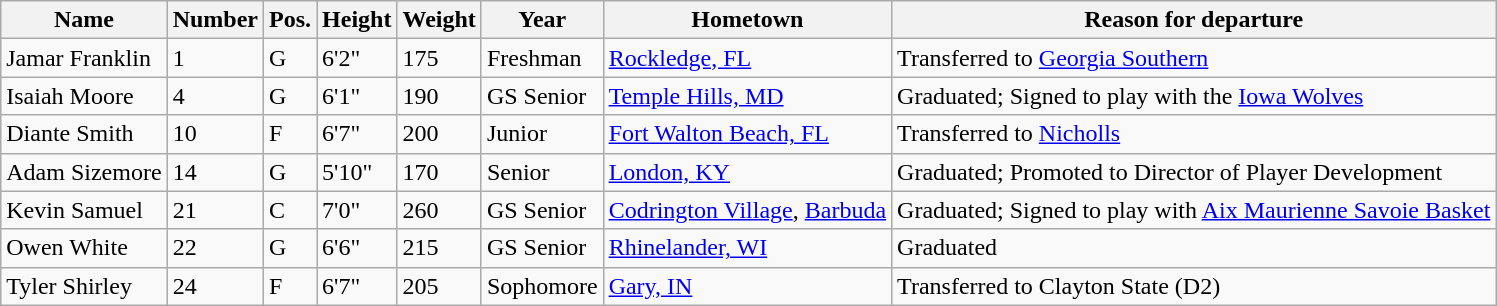<table class="wikitable sortable" border="1">
<tr>
<th>Name</th>
<th>Number</th>
<th>Pos.</th>
<th>Height</th>
<th>Weight</th>
<th>Year</th>
<th>Hometown</th>
<th class="unsortable">Reason for departure</th>
</tr>
<tr>
<td>Jamar Franklin</td>
<td>1</td>
<td>G</td>
<td>6'2"</td>
<td>175</td>
<td>Freshman</td>
<td><a href='#'>Rockledge, FL</a></td>
<td>Transferred to <a href='#'>Georgia Southern</a></td>
</tr>
<tr>
<td>Isaiah Moore</td>
<td>4</td>
<td>G</td>
<td>6'1"</td>
<td>190</td>
<td>GS Senior</td>
<td><a href='#'>Temple Hills, MD</a></td>
<td>Graduated; Signed to play with the <a href='#'>Iowa Wolves</a></td>
</tr>
<tr>
<td>Diante Smith</td>
<td>10</td>
<td>F</td>
<td>6'7"</td>
<td>200</td>
<td>Junior</td>
<td><a href='#'>Fort Walton Beach, FL</a></td>
<td>Transferred to <a href='#'>Nicholls</a></td>
</tr>
<tr>
<td>Adam Sizemore</td>
<td>14</td>
<td>G</td>
<td>5'10"</td>
<td>170</td>
<td>Senior</td>
<td><a href='#'>London, KY</a></td>
<td>Graduated; Promoted to Director of Player Development</td>
</tr>
<tr>
<td>Kevin Samuel</td>
<td>21</td>
<td>C</td>
<td>7'0"</td>
<td>260</td>
<td>GS Senior</td>
<td><a href='#'>Codrington Village</a>, <a href='#'>Barbuda</a></td>
<td>Graduated; Signed to play with <a href='#'>Aix Maurienne Savoie Basket</a></td>
</tr>
<tr>
<td>Owen White</td>
<td>22</td>
<td>G</td>
<td>6'6"</td>
<td>215</td>
<td>GS Senior</td>
<td><a href='#'>Rhinelander, WI</a></td>
<td>Graduated</td>
</tr>
<tr>
<td>Tyler Shirley</td>
<td>24</td>
<td>F</td>
<td>6'7"</td>
<td>205</td>
<td>Sophomore</td>
<td><a href='#'>Gary, IN</a></td>
<td>Transferred to Clayton State (D2)</td>
</tr>
</table>
